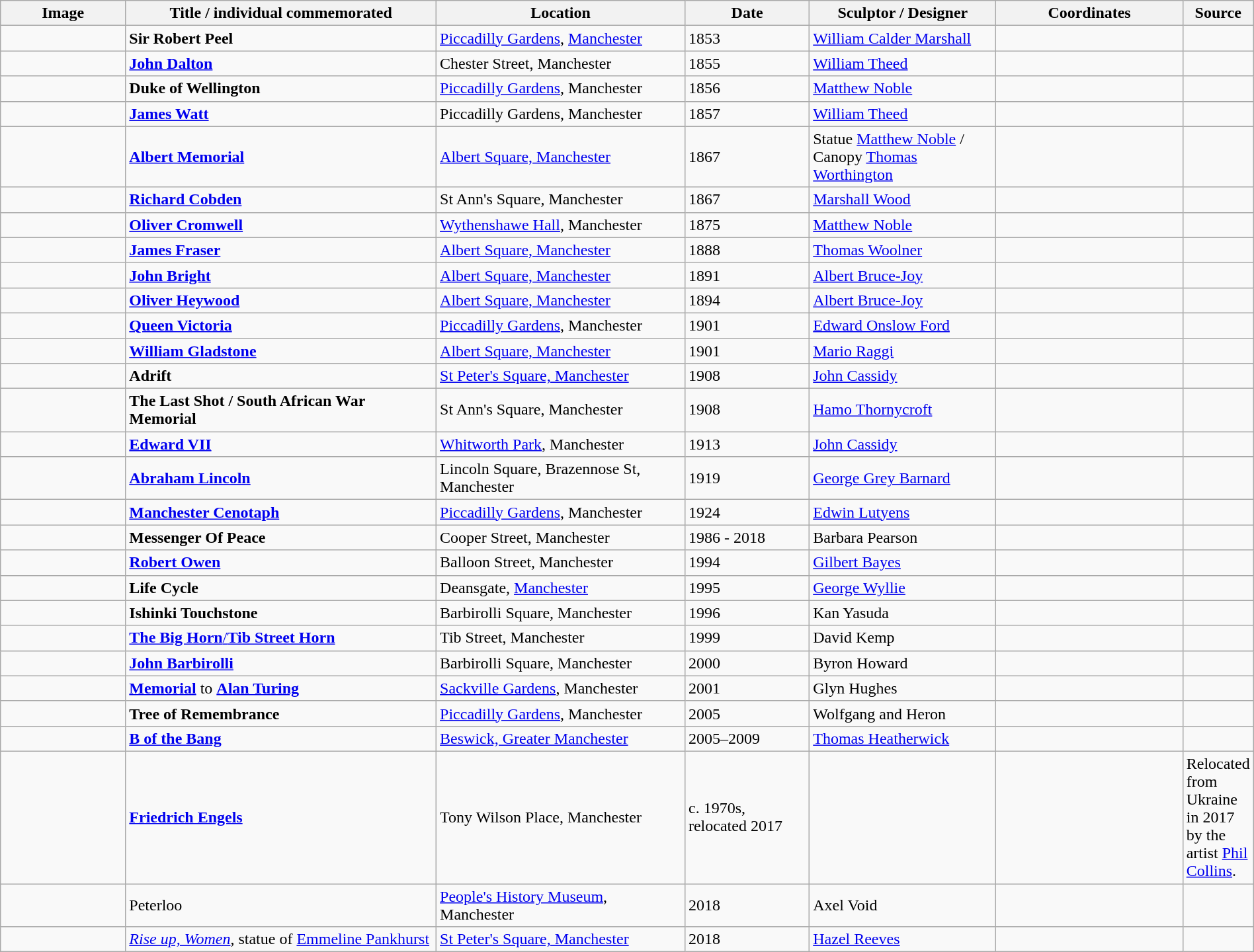<table class="wikitable sortable" style="width:100%;">
<tr>
<th class="unsortable" style="min-width:100px; width:10%;">Image</th>
<th style="width:25%;">Title / individual commemorated</th>
<th style="width:20%;">Location</th>
<th style="width:10%;">Date</th>
<th style="width:15%;">Sculptor / Designer</th>
<th style="width:15%;" class="unsortable">Coordinates</th>
<th style="width:5%;" class="unsortable">Source</th>
</tr>
<tr>
<td></td>
<td><strong>Sir Robert Peel</strong></td>
<td><a href='#'>Piccadilly Gardens</a>, <a href='#'>Manchester</a></td>
<td>1853</td>
<td><a href='#'>William Calder Marshall</a></td>
<td></td>
<td></td>
</tr>
<tr>
<td></td>
<td><strong><a href='#'>John Dalton</a></strong></td>
<td>Chester Street, Manchester</td>
<td>1855</td>
<td><a href='#'>William Theed</a></td>
<td></td>
<td></td>
</tr>
<tr>
<td></td>
<td><strong>Duke of Wellington</strong></td>
<td><a href='#'>Piccadilly Gardens</a>, Manchester</td>
<td>1856</td>
<td><a href='#'>Matthew Noble</a></td>
<td></td>
<td></td>
</tr>
<tr>
<td></td>
<td><strong><a href='#'>James Watt</a></strong></td>
<td>Piccadilly Gardens, Manchester</td>
<td>1857</td>
<td><a href='#'>William Theed</a></td>
<td></td>
<td></td>
</tr>
<tr>
<td></td>
<td><strong><a href='#'>Albert Memorial</a></strong></td>
<td><a href='#'>Albert Square, Manchester</a></td>
<td>1867</td>
<td>Statue <a href='#'>Matthew Noble</a> / Canopy <a href='#'>Thomas Worthington</a></td>
<td></td>
<td></td>
</tr>
<tr>
<td></td>
<td><strong><a href='#'>Richard Cobden</a></strong></td>
<td>St Ann's Square, Manchester</td>
<td>1867</td>
<td><a href='#'>Marshall Wood</a></td>
<td></td>
<td></td>
</tr>
<tr>
<td></td>
<td><strong><a href='#'>Oliver Cromwell</a></strong></td>
<td><a href='#'>Wythenshawe Hall</a>, Manchester</td>
<td>1875</td>
<td><a href='#'>Matthew Noble</a></td>
<td></td>
<td></td>
</tr>
<tr>
<td></td>
<td><strong><a href='#'>James Fraser</a></strong></td>
<td><a href='#'>Albert Square, Manchester</a></td>
<td>1888</td>
<td><a href='#'>Thomas Woolner</a></td>
<td></td>
<td></td>
</tr>
<tr>
<td></td>
<td><strong><a href='#'>John Bright</a></strong></td>
<td><a href='#'>Albert Square, Manchester</a></td>
<td>1891</td>
<td><a href='#'>Albert Bruce-Joy</a></td>
<td></td>
<td></td>
</tr>
<tr>
<td></td>
<td><strong><a href='#'>Oliver Heywood</a></strong></td>
<td><a href='#'>Albert Square, Manchester</a></td>
<td>1894</td>
<td><a href='#'>Albert Bruce-Joy</a></td>
<td></td>
<td></td>
</tr>
<tr>
<td></td>
<td><strong><a href='#'>Queen Victoria</a></strong></td>
<td><a href='#'>Piccadilly Gardens</a>, Manchester</td>
<td>1901</td>
<td><a href='#'>Edward Onslow Ford</a></td>
<td></td>
<td></td>
</tr>
<tr>
<td></td>
<td><strong><a href='#'>William Gladstone</a></strong></td>
<td><a href='#'>Albert Square, Manchester</a></td>
<td>1901</td>
<td><a href='#'>Mario Raggi</a></td>
<td></td>
<td></td>
</tr>
<tr>
<td></td>
<td><strong>Adrift</strong></td>
<td><a href='#'>St Peter's Square, Manchester</a></td>
<td>1908</td>
<td><a href='#'>John Cassidy</a></td>
<td></td>
<td></td>
</tr>
<tr>
<td></td>
<td><strong>The Last Shot / South African War Memorial</strong></td>
<td>St Ann's Square, Manchester</td>
<td>1908</td>
<td><a href='#'>Hamo Thornycroft</a></td>
<td></td>
<td></td>
</tr>
<tr>
<td></td>
<td><strong><a href='#'>Edward VII</a></strong></td>
<td><a href='#'>Whitworth Park</a>, Manchester</td>
<td>1913</td>
<td><a href='#'>John Cassidy</a></td>
<td></td>
<td></td>
</tr>
<tr>
<td></td>
<td><strong><a href='#'>Abraham Lincoln</a></strong></td>
<td>Lincoln Square,  Brazennose St, Manchester</td>
<td>1919</td>
<td><a href='#'>George Grey Barnard</a></td>
<td></td>
<td></td>
</tr>
<tr>
<td></td>
<td><strong><a href='#'>Manchester Cenotaph</a></strong></td>
<td><a href='#'>Piccadilly Gardens</a>, Manchester</td>
<td>1924</td>
<td><a href='#'>Edwin Lutyens</a></td>
<td></td>
<td></td>
</tr>
<tr>
<td></td>
<td><strong>Messenger Of Peace</strong></td>
<td>Cooper Street, Manchester</td>
<td>1986 - 2018</td>
<td>Barbara Pearson</td>
<td></td>
<td></td>
</tr>
<tr>
<td></td>
<td><strong><a href='#'>Robert Owen</a></strong></td>
<td>Balloon Street, Manchester</td>
<td>1994</td>
<td><a href='#'>Gilbert Bayes</a></td>
<td></td>
<td></td>
</tr>
<tr>
<td></td>
<td><strong>Life Cycle</strong></td>
<td>Deansgate, <a href='#'>Manchester</a></td>
<td>1995</td>
<td><a href='#'>George Wyllie</a></td>
<td></td>
<td></td>
</tr>
<tr>
<td></td>
<td><strong>Ishinki Touchstone</strong></td>
<td>Barbirolli Square, Manchester</td>
<td>1996</td>
<td>Kan Yasuda</td>
<td></td>
<td></td>
</tr>
<tr>
<td></td>
<td><a href='#'><strong>The Big Horn</strong>/<strong>Tib Street Horn</strong></a></td>
<td>Tib Street, Manchester</td>
<td>1999</td>
<td>David Kemp</td>
<td></td>
<td></td>
</tr>
<tr>
<td></td>
<td><strong><a href='#'>John Barbirolli</a></strong></td>
<td>Barbirolli Square, Manchester</td>
<td>2000</td>
<td>Byron Howard</td>
<td></td>
<td></td>
</tr>
<tr>
<td></td>
<td><strong><a href='#'>Memorial</a></strong> to <strong><a href='#'>Alan Turing</a></strong></td>
<td><a href='#'>Sackville Gardens</a>, Manchester</td>
<td>2001</td>
<td>Glyn Hughes</td>
<td></td>
<td></td>
</tr>
<tr>
<td></td>
<td><strong>Tree of Remembrance</strong></td>
<td><a href='#'>Piccadilly Gardens</a>, Manchester</td>
<td>2005</td>
<td>Wolfgang and Heron</td>
<td></td>
<td></td>
</tr>
<tr>
<td></td>
<td><strong><a href='#'>B of the Bang</a></strong></td>
<td><a href='#'>Beswick, Greater Manchester</a></td>
<td>2005–2009</td>
<td><a href='#'>Thomas Heatherwick</a></td>
<td></td>
<td></td>
</tr>
<tr>
<td></td>
<td><strong><a href='#'>Friedrich Engels</a></strong></td>
<td>Tony Wilson Place, Manchester</td>
<td>c. 1970s, relocated 2017</td>
<td></td>
<td></td>
<td>Relocated from Ukraine in 2017 by the artist <a href='#'>Phil Collins</a>.</td>
</tr>
<tr>
<td></td>
<td>Peterloo</td>
<td><a href='#'>People's History Museum</a>, Manchester</td>
<td>2018</td>
<td>Axel Void</td>
<td></td>
<td></td>
</tr>
<tr>
<td></td>
<td><em><a href='#'>Rise up, Women</a></em>, statue of <a href='#'>Emmeline Pankhurst</a></td>
<td><a href='#'>St Peter's Square, Manchester</a></td>
<td>2018</td>
<td><a href='#'>Hazel Reeves</a></td>
<td></td>
<td></td>
</tr>
</table>
